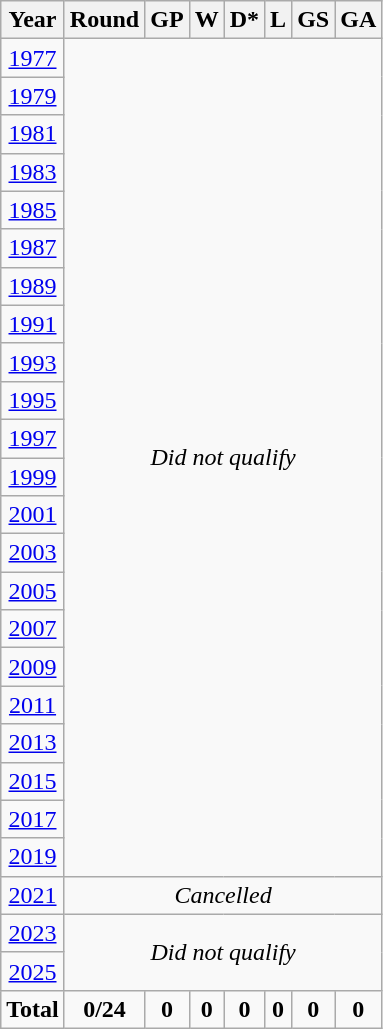<table class="wikitable" style="text-align: center;">
<tr>
<th>Year</th>
<th>Round</th>
<th>GP</th>
<th>W</th>
<th>D*</th>
<th>L</th>
<th>GS</th>
<th>GA</th>
</tr>
<tr>
<td> <a href='#'>1977</a></td>
<td rowspan="22" colspan="7"><em>Did not qualify</em></td>
</tr>
<tr>
<td> <a href='#'>1979</a></td>
</tr>
<tr>
<td> <a href='#'>1981</a></td>
</tr>
<tr>
<td> <a href='#'>1983</a></td>
</tr>
<tr>
<td> <a href='#'>1985</a></td>
</tr>
<tr>
<td> <a href='#'>1987</a></td>
</tr>
<tr>
<td> <a href='#'>1989</a></td>
</tr>
<tr>
<td> <a href='#'>1991</a></td>
</tr>
<tr>
<td> <a href='#'>1993</a></td>
</tr>
<tr>
<td> <a href='#'>1995</a></td>
</tr>
<tr>
<td> <a href='#'>1997</a></td>
</tr>
<tr>
<td> <a href='#'>1999</a></td>
</tr>
<tr>
<td> <a href='#'>2001</a></td>
</tr>
<tr>
<td> <a href='#'>2003</a></td>
</tr>
<tr>
<td> <a href='#'>2005</a></td>
</tr>
<tr>
<td> <a href='#'>2007</a></td>
</tr>
<tr>
<td> <a href='#'>2009</a></td>
</tr>
<tr>
<td> <a href='#'>2011</a></td>
</tr>
<tr>
<td> <a href='#'>2013</a></td>
</tr>
<tr>
<td> <a href='#'>2015</a></td>
</tr>
<tr>
<td> <a href='#'>2017</a></td>
</tr>
<tr>
<td> <a href='#'>2019</a></td>
</tr>
<tr>
<td> <a href='#'>2021</a></td>
<td colspan="7"><em>Cancelled</em></td>
</tr>
<tr>
<td> <a href='#'>2023</a></td>
<td rowspan="2" colspan="7"><em>Did not qualify</em></td>
</tr>
<tr>
<td> <a href='#'>2025</a></td>
</tr>
<tr>
<td><strong>Total</strong></td>
<td><strong>0/24</strong></td>
<td><strong>0</strong></td>
<td><strong>0</strong></td>
<td><strong>0</strong></td>
<td><strong>0</strong></td>
<td><strong>0</strong></td>
<td><strong>0</strong></td>
</tr>
</table>
